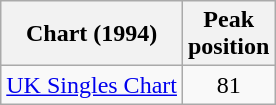<table class="wikitable">
<tr>
<th>Chart (1994)</th>
<th>Peak<br>position</th>
</tr>
<tr>
<td><a href='#'>UK Singles Chart</a></td>
<td align="center">81</td>
</tr>
</table>
